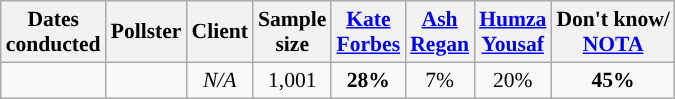<table class="wikitable wiki table" style="font-size:90%;text-align:center">
<tr>
<th>Dates<br>conducted</th>
<th>Pollster</th>
<th>Client</th>
<th>Sample<br>size</th>
<th><a href='#'>Kate<br>Forbes</a></th>
<th><a href='#'>Ash<br>Regan</a></th>
<th><a href='#'>Humza<br>Yousaf</a></th>
<th>Don't know/<br><a href='#'>NOTA</a></th>
</tr>
<tr>
<td></td>
<td></td>
<td><em>N/A</em></td>
<td>1,001</td>
<td style="background:"><strong>28%</strong></td>
<td>7%</td>
<td>20%</td>
<td><strong>45%</strong></td>
</tr>
</table>
